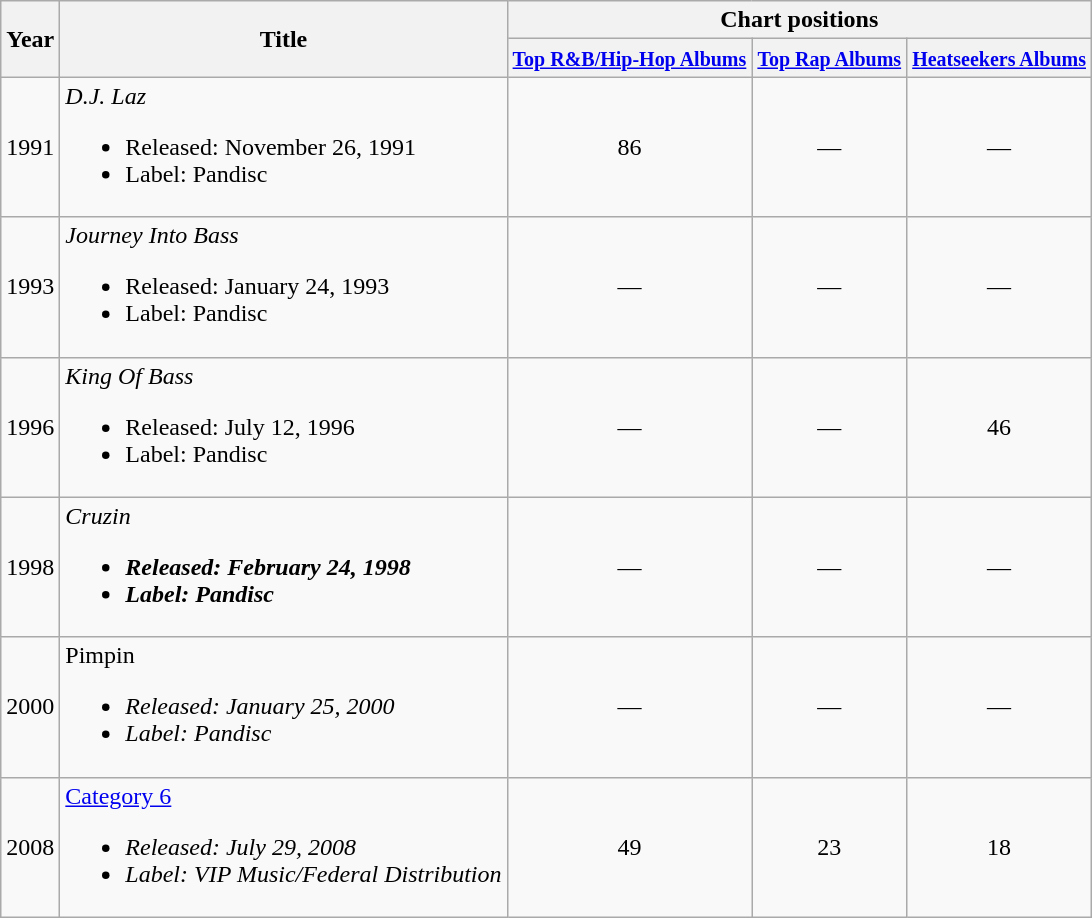<table class="wikitable">
<tr>
<th rowspan="2">Year</th>
<th rowspan="2">Title</th>
<th colspan="3">Chart positions</th>
</tr>
<tr>
<th><small><a href='#'>Top R&B/Hip-Hop Albums</a></small></th>
<th><small><a href='#'>Top Rap Albums</a></small></th>
<th><small><a href='#'>Heatseekers Albums</a></small></th>
</tr>
<tr>
<td>1991</td>
<td><em>D.J. Laz</em><br><ul><li>Released: November 26, 1991</li><li>Label: Pandisc</li></ul></td>
<td style="text-align:center;">86</td>
<td style="text-align:center;">—</td>
<td style="text-align:center;">—</td>
</tr>
<tr>
<td>1993</td>
<td><em>Journey Into Bass</em><br><ul><li>Released: January 24, 1993</li><li>Label: Pandisc</li></ul></td>
<td style="text-align:center;">—</td>
<td style="text-align:center;">—</td>
<td style="text-align:center;">—</td>
</tr>
<tr>
<td>1996</td>
<td><em>King Of Bass</em><br><ul><li>Released: July 12, 1996</li><li>Label: Pandisc</li></ul></td>
<td style="text-align:center;">—</td>
<td style="text-align:center;">—</td>
<td style="text-align:center;">46</td>
</tr>
<tr>
<td>1998</td>
<td><em>Cruzin<strong><br><ul><li>Released: February 24, 1998</li><li>Label: Pandisc</li></ul></td>
<td style="text-align:center;">—</td>
<td style="text-align:center;">—</td>
<td style="text-align:center;">—</td>
</tr>
<tr>
<td>2000</td>
<td></em>Pimpin<em><br><ul><li>Released: January 25, 2000</li><li>Label: Pandisc</li></ul></td>
<td style="text-align:center;">—</td>
<td style="text-align:center;">—</td>
<td style="text-align:center;">—</td>
</tr>
<tr>
<td>2008</td>
<td></em><a href='#'>Category 6</a><em><br><ul><li>Released: July 29, 2008</li><li>Label: VIP Music/Federal Distribution</li></ul></td>
<td style="text-align:center;">49</td>
<td style="text-align:center;">23</td>
<td style="text-align:center;">18</td>
</tr>
</table>
